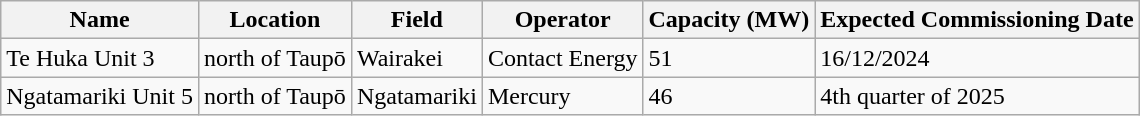<table class="wikitable sortable" border="1">
<tr>
<th>Name</th>
<th>Location</th>
<th>Field</th>
<th>Operator</th>
<th>Capacity (MW)</th>
<th>Expected Commissioning Date</th>
</tr>
<tr>
<td>Te Huka Unit 3</td>
<td>north of Taupō</td>
<td>Wairakei</td>
<td>Contact Energy</td>
<td>51</td>
<td>16/12/2024 </td>
</tr>
<tr>
<td>Ngatamariki Unit 5</td>
<td>north of Taupō</td>
<td>Ngatamariki</td>
<td>Mercury</td>
<td>46</td>
<td>4th quarter of 2025</td>
</tr>
</table>
